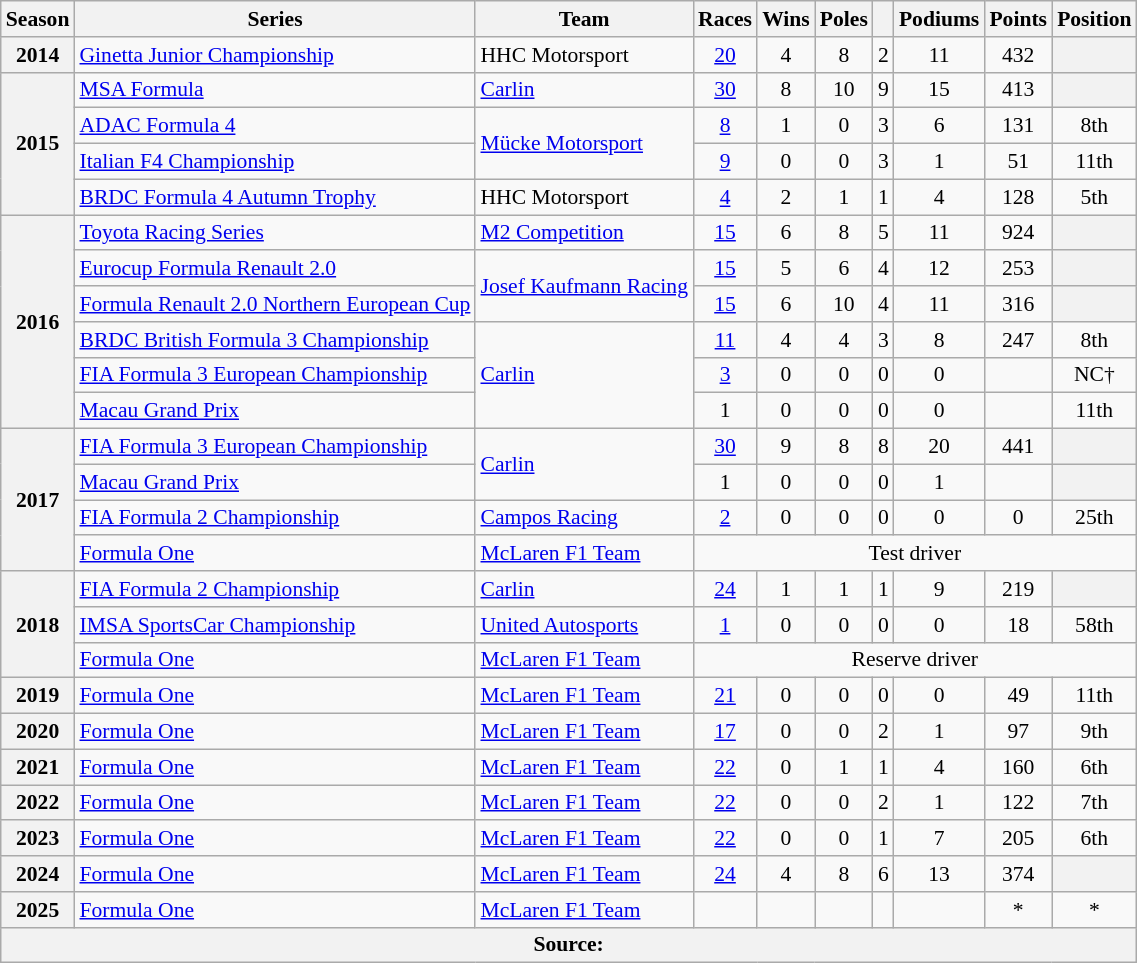<table class="wikitable" style="font-size: 90%; text-align:center;">
<tr>
<th>Season</th>
<th>Series</th>
<th>Team</th>
<th>Races</th>
<th>Wins</th>
<th>Poles</th>
<th></th>
<th>Podiums</th>
<th>Points</th>
<th>Position</th>
</tr>
<tr>
<th>2014</th>
<td align=left><a href='#'>Ginetta Junior Championship</a></td>
<td align=left>HHC Motorsport</td>
<td><a href='#'>20</a></td>
<td>4</td>
<td>8</td>
<td>2</td>
<td>11</td>
<td>432</td>
<th></th>
</tr>
<tr>
<th rowspan="4">2015</th>
<td align=left><a href='#'>MSA Formula</a></td>
<td align=left><a href='#'>Carlin</a></td>
<td><a href='#'>30</a></td>
<td>8</td>
<td>10</td>
<td>9</td>
<td>15</td>
<td>413</td>
<th></th>
</tr>
<tr>
<td align=left><a href='#'>ADAC Formula 4</a></td>
<td align=left rowspan="2"><a href='#'>Mücke Motorsport</a></td>
<td><a href='#'>8</a></td>
<td>1</td>
<td>0</td>
<td>3</td>
<td>6</td>
<td>131</td>
<td>8th</td>
</tr>
<tr>
<td align=left><a href='#'>Italian F4 Championship</a></td>
<td><a href='#'>9</a></td>
<td>0</td>
<td>0</td>
<td>3</td>
<td>1</td>
<td>51</td>
<td>11th</td>
</tr>
<tr>
<td align=left><a href='#'>BRDC Formula 4 Autumn Trophy</a></td>
<td align=left>HHC Motorsport</td>
<td><a href='#'>4</a></td>
<td>2</td>
<td>1</td>
<td>1</td>
<td>4</td>
<td>128</td>
<td>5th</td>
</tr>
<tr>
<th rowspan="6">2016</th>
<td align=left><a href='#'>Toyota Racing Series</a></td>
<td align=left><a href='#'>M2 Competition</a></td>
<td><a href='#'>15</a></td>
<td>6</td>
<td>8</td>
<td>5</td>
<td>11</td>
<td>924</td>
<th></th>
</tr>
<tr>
<td align=left><a href='#'>Eurocup Formula Renault 2.0</a></td>
<td align=left rowspan="2"><a href='#'>Josef Kaufmann Racing</a></td>
<td><a href='#'>15</a></td>
<td>5</td>
<td>6</td>
<td>4</td>
<td>12</td>
<td>253</td>
<th></th>
</tr>
<tr>
<td align=left><a href='#'>Formula Renault 2.0 Northern European Cup</a></td>
<td><a href='#'>15</a></td>
<td>6</td>
<td>10</td>
<td>4</td>
<td>11</td>
<td>316</td>
<th></th>
</tr>
<tr>
<td align=left><a href='#'>BRDC British Formula 3 Championship</a></td>
<td align=left rowspan="3"><a href='#'>Carlin</a></td>
<td><a href='#'>11</a></td>
<td>4</td>
<td>4</td>
<td>3</td>
<td>8</td>
<td>247</td>
<td>8th</td>
</tr>
<tr>
<td align=left><a href='#'>FIA Formula 3 European Championship</a></td>
<td><a href='#'>3</a></td>
<td>0</td>
<td>0</td>
<td>0</td>
<td>0</td>
<td></td>
<td>NC†</td>
</tr>
<tr>
<td align=left><a href='#'>Macau Grand Prix</a></td>
<td>1</td>
<td>0</td>
<td>0</td>
<td>0</td>
<td>0</td>
<td></td>
<td>11th</td>
</tr>
<tr>
<th rowspan="4">2017</th>
<td align=left><a href='#'>FIA Formula 3 European Championship</a></td>
<td align=left rowspan="2"><a href='#'>Carlin</a></td>
<td><a href='#'>30</a></td>
<td>9</td>
<td>8</td>
<td>8</td>
<td>20</td>
<td>441</td>
<th></th>
</tr>
<tr>
<td align=left><a href='#'>Macau Grand Prix</a></td>
<td>1</td>
<td>0</td>
<td>0</td>
<td>0</td>
<td>1</td>
<td></td>
<th></th>
</tr>
<tr>
<td align=left><a href='#'>FIA Formula 2 Championship</a></td>
<td align=left><a href='#'>Campos Racing</a></td>
<td><a href='#'>2</a></td>
<td>0</td>
<td>0</td>
<td>0</td>
<td>0</td>
<td>0</td>
<td>25th</td>
</tr>
<tr>
<td align=left><a href='#'>Formula One</a></td>
<td align=left><a href='#'>McLaren F1 Team</a></td>
<td colspan="7">Test driver</td>
</tr>
<tr>
<th rowspan="3">2018</th>
<td align=left><a href='#'>FIA Formula 2 Championship</a></td>
<td align=left><a href='#'>Carlin</a></td>
<td><a href='#'>24</a></td>
<td>1</td>
<td>1</td>
<td>1</td>
<td>9</td>
<td>219</td>
<th></th>
</tr>
<tr>
<td align=left><a href='#'>IMSA SportsCar Championship</a></td>
<td align=left><a href='#'>United Autosports</a></td>
<td><a href='#'>1</a></td>
<td>0</td>
<td>0</td>
<td>0</td>
<td>0</td>
<td>18</td>
<td>58th</td>
</tr>
<tr>
<td align=left><a href='#'>Formula One</a></td>
<td align=left><a href='#'>McLaren F1 Team</a></td>
<td colspan="7">Reserve driver</td>
</tr>
<tr>
<th>2019</th>
<td align=left><a href='#'>Formula One</a></td>
<td align=left><a href='#'>McLaren F1 Team</a></td>
<td><a href='#'>21</a></td>
<td>0</td>
<td>0</td>
<td>0</td>
<td>0</td>
<td>49</td>
<td>11th</td>
</tr>
<tr>
<th>2020</th>
<td align=left><a href='#'>Formula One</a></td>
<td align=left><a href='#'>McLaren F1 Team</a></td>
<td><a href='#'>17</a></td>
<td>0</td>
<td>0</td>
<td>2</td>
<td>1</td>
<td>97</td>
<td>9th</td>
</tr>
<tr>
<th>2021</th>
<td align=left><a href='#'>Formula One</a></td>
<td align=left><a href='#'>McLaren F1 Team</a></td>
<td><a href='#'>22</a></td>
<td>0</td>
<td>1</td>
<td>1</td>
<td>4</td>
<td>160</td>
<td>6th</td>
</tr>
<tr>
<th>2022</th>
<td align=left><a href='#'>Formula One</a></td>
<td align=left><a href='#'>McLaren F1 Team</a></td>
<td><a href='#'>22</a></td>
<td>0</td>
<td>0</td>
<td>2</td>
<td>1</td>
<td>122</td>
<td>7th</td>
</tr>
<tr>
<th>2023</th>
<td align=left><a href='#'>Formula One</a></td>
<td align=left><a href='#'>McLaren F1 Team</a></td>
<td><a href='#'>22</a></td>
<td>0</td>
<td>0</td>
<td>1</td>
<td>7</td>
<td>205</td>
<td>6th</td>
</tr>
<tr>
<th>2024</th>
<td align=left><a href='#'>Formula One</a></td>
<td align=left><a href='#'>McLaren F1 Team</a></td>
<td><a href='#'>24</a></td>
<td>4</td>
<td>8</td>
<td>6</td>
<td>13</td>
<td>374</td>
<th></th>
</tr>
<tr>
<th>2025</th>
<td align=left><a href='#'>Formula One</a></td>
<td align=left><a href='#'>McLaren F1 Team</a></td>
<td><a href='#'></a></td>
<td></td>
<td></td>
<td></td>
<td></td>
<td>*</td>
<td>*</td>
</tr>
<tr>
<th colspan="10">Source:</th>
</tr>
</table>
